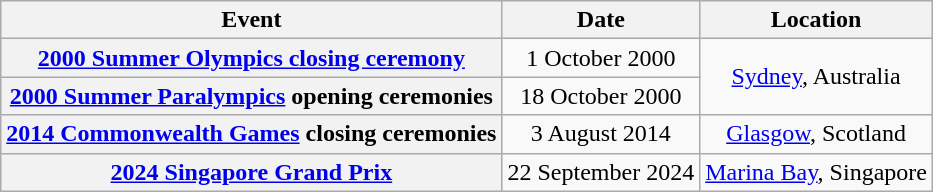<table class="wikitable plainrowheaders sortable" style="text-align:center;">
<tr>
<th scope=col class="unsortable">Event</th>
<th scope=col>Date</th>
<th scope=col>Location</th>
</tr>
<tr>
<th scope=row><a href='#'>2000 Summer Olympics closing ceremony</a></th>
<td>1 October 2000</td>
<td rowspan=2><a href='#'>Sydney</a>, Australia</td>
</tr>
<tr>
<th scope=row><a href='#'>2000 Summer Paralympics</a> opening ceremonies</th>
<td>18 October 2000</td>
</tr>
<tr>
<th scope=row><a href='#'>2014 Commonwealth Games</a> closing ceremonies</th>
<td>3 August 2014</td>
<td><a href='#'>Glasgow</a>, Scotland</td>
</tr>
<tr>
<th scope=row><a href='#'>2024 Singapore Grand Prix</a></th>
<td>22 September 2024</td>
<td><a href='#'>Marina Bay</a>, Singapore</td>
</tr>
</table>
